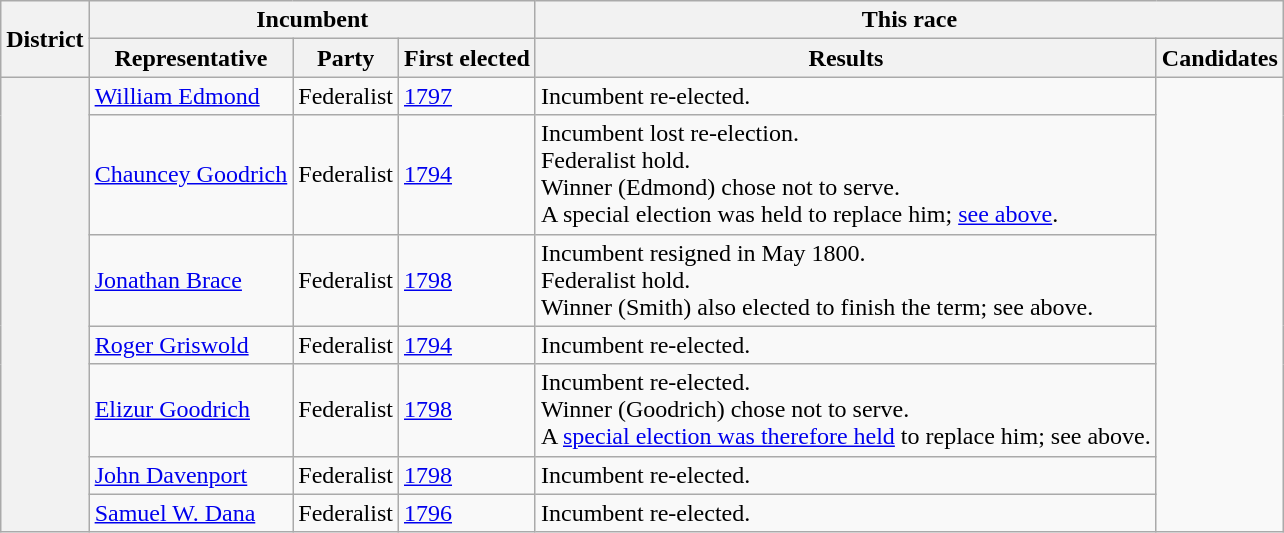<table class=wikitable>
<tr>
<th rowspan=2>District</th>
<th colspan=3>Incumbent</th>
<th colspan=2>This race</th>
</tr>
<tr>
<th>Representative</th>
<th>Party</th>
<th>First elected</th>
<th>Results</th>
<th>Candidates</th>
</tr>
<tr>
<th rowspan=7><br></th>
<td><a href='#'>William Edmond</a></td>
<td>Federalist</td>
<td><a href='#'>1797 </a></td>
<td>Incumbent re-elected.</td>
<td nowrap rowspan=7></td>
</tr>
<tr>
<td><a href='#'>Chauncey Goodrich</a></td>
<td>Federalist</td>
<td><a href='#'>1794</a></td>
<td>Incumbent lost re-election.<br>Federalist hold.<br>Winner (Edmond) chose not to serve.<br>A special election was held to replace him; <a href='#'>see above</a>.</td>
</tr>
<tr>
<td><a href='#'>Jonathan Brace</a></td>
<td>Federalist</td>
<td><a href='#'>1798 </a></td>
<td>Incumbent resigned in May 1800.<br>Federalist hold.<br>Winner (Smith) also elected to finish the term; see above.</td>
</tr>
<tr>
<td><a href='#'>Roger Griswold</a></td>
<td>Federalist</td>
<td><a href='#'>1794</a></td>
<td>Incumbent re-elected.</td>
</tr>
<tr>
<td><a href='#'>Elizur Goodrich</a></td>
<td>Federalist</td>
<td><a href='#'>1798</a></td>
<td>Incumbent re-elected.<br>Winner (Goodrich) chose not to serve.<br>A <a href='#'>special election was therefore held</a> to replace him; see above.</td>
</tr>
<tr>
<td><a href='#'>John Davenport</a></td>
<td>Federalist</td>
<td><a href='#'>1798</a></td>
<td>Incumbent re-elected.</td>
</tr>
<tr>
<td><a href='#'>Samuel W. Dana</a></td>
<td>Federalist</td>
<td><a href='#'>1796</a></td>
<td>Incumbent re-elected.</td>
</tr>
</table>
